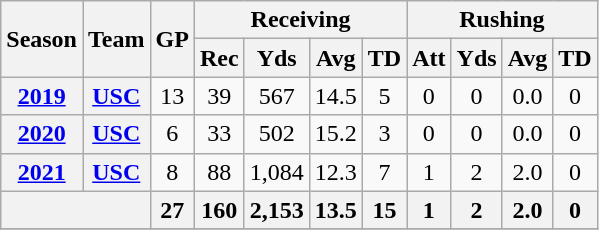<table class="wikitable" style="text-align:center;">
<tr>
<th rowspan="2">Season</th>
<th rowspan="2">Team</th>
<th rowspan="2">GP</th>
<th colspan="4">Receiving</th>
<th colspan="4">Rushing</th>
</tr>
<tr>
<th>Rec</th>
<th>Yds</th>
<th>Avg</th>
<th>TD</th>
<th>Att</th>
<th>Yds</th>
<th>Avg</th>
<th>TD</th>
</tr>
<tr>
<th><a href='#'>2019</a></th>
<th><a href='#'>USC</a></th>
<td>13</td>
<td>39</td>
<td>567</td>
<td>14.5</td>
<td>5</td>
<td>0</td>
<td>0</td>
<td>0.0</td>
<td>0</td>
</tr>
<tr>
<th><a href='#'>2020</a></th>
<th><a href='#'>USC</a></th>
<td>6</td>
<td>33</td>
<td>502</td>
<td>15.2</td>
<td>3</td>
<td>0</td>
<td>0</td>
<td>0.0</td>
<td>0</td>
</tr>
<tr>
<th><a href='#'>2021</a></th>
<th><a href='#'>USC</a></th>
<td>8</td>
<td>88</td>
<td>1,084</td>
<td>12.3</td>
<td>7</td>
<td>1</td>
<td>2</td>
<td>2.0</td>
<td>0</td>
</tr>
<tr>
<th colspan="2"></th>
<th>27</th>
<th>160</th>
<th>2,153</th>
<th>13.5</th>
<th>15</th>
<th>1</th>
<th>2</th>
<th>2.0</th>
<th>0</th>
</tr>
<tr>
</tr>
</table>
